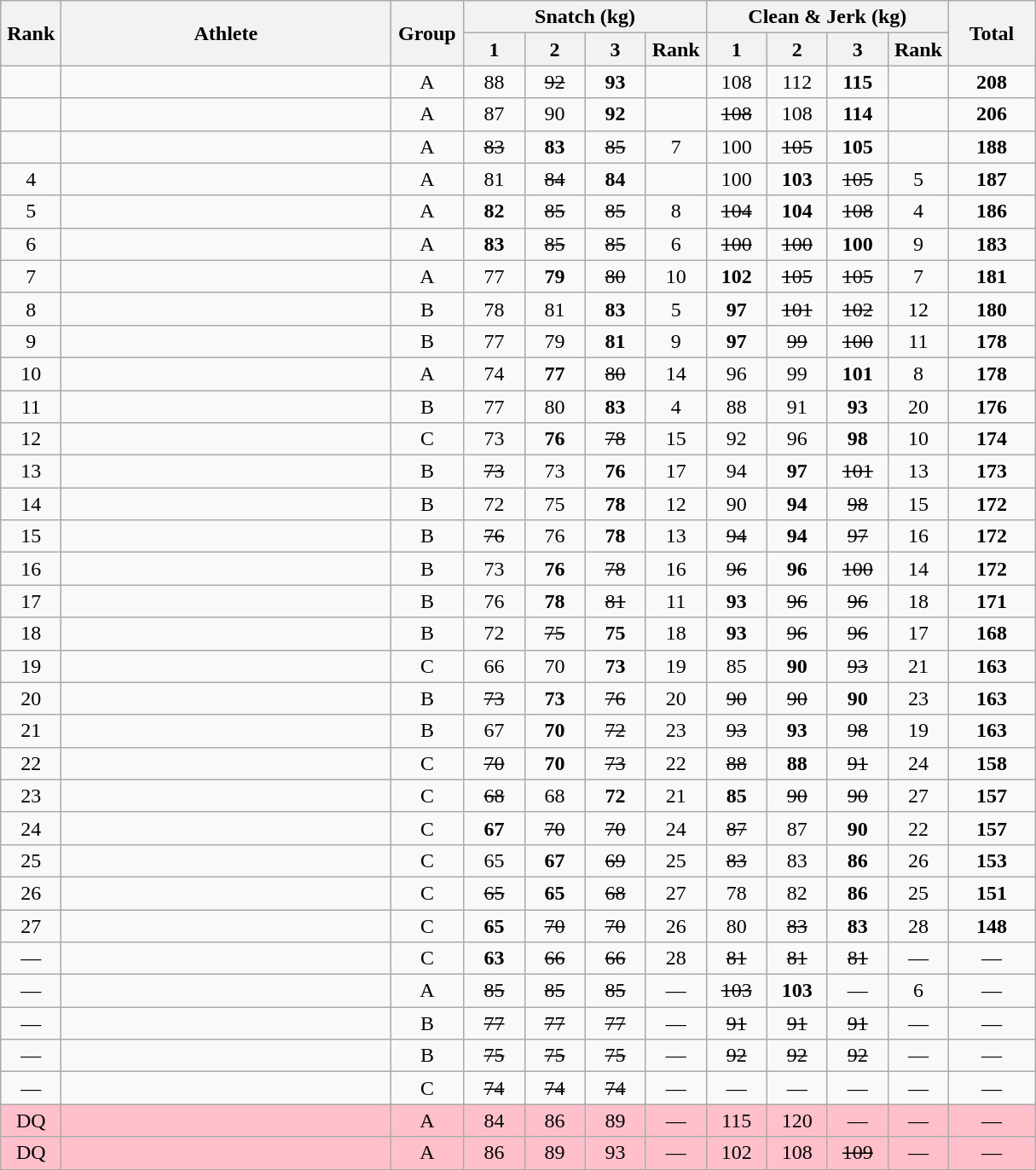<table class = "wikitable" style="text-align:center;">
<tr>
<th rowspan=2 width=40>Rank</th>
<th rowspan=2 width=250>Athlete</th>
<th rowspan=2 width=50>Group</th>
<th colspan=4>Snatch (kg)</th>
<th colspan=4>Clean & Jerk (kg)</th>
<th rowspan=2 width=60>Total</th>
</tr>
<tr>
<th width=40>1</th>
<th width=40>2</th>
<th width=40>3</th>
<th width=40>Rank</th>
<th width=40>1</th>
<th width=40>2</th>
<th width=40>3</th>
<th width=40>Rank</th>
</tr>
<tr>
<td></td>
<td align=left></td>
<td>A</td>
<td>88</td>
<td><s>92</s></td>
<td><strong>93</strong></td>
<td></td>
<td>108</td>
<td>112</td>
<td><strong>115</strong></td>
<td></td>
<td><strong>208</strong></td>
</tr>
<tr>
<td></td>
<td align=left></td>
<td>A</td>
<td>87</td>
<td>90</td>
<td><strong>92</strong></td>
<td></td>
<td><s>108</s></td>
<td>108</td>
<td><strong>114</strong></td>
<td></td>
<td><strong>206</strong></td>
</tr>
<tr>
<td></td>
<td align=left></td>
<td>A</td>
<td><s>83</s></td>
<td><strong>83</strong></td>
<td><s>85</s></td>
<td>7</td>
<td>100</td>
<td><s>105</s></td>
<td><strong>105</strong></td>
<td></td>
<td><strong>188</strong></td>
</tr>
<tr>
<td>4</td>
<td align=left></td>
<td>A</td>
<td>81</td>
<td><s>84</s></td>
<td><strong>84</strong></td>
<td></td>
<td>100</td>
<td><strong>103</strong></td>
<td><s>105</s></td>
<td>5</td>
<td><strong>187</strong></td>
</tr>
<tr>
<td>5</td>
<td align=left></td>
<td>A</td>
<td><strong>82</strong></td>
<td><s>85</s></td>
<td><s>85</s></td>
<td>8</td>
<td><s>104</s></td>
<td><strong>104</strong></td>
<td><s>108</s></td>
<td>4</td>
<td><strong>186</strong></td>
</tr>
<tr>
<td>6</td>
<td align=left></td>
<td>A</td>
<td><strong>83</strong></td>
<td><s>85</s></td>
<td><s>85</s></td>
<td>6</td>
<td><s>100</s></td>
<td><s>100</s></td>
<td><strong>100</strong></td>
<td>9</td>
<td><strong>183</strong></td>
</tr>
<tr>
<td>7</td>
<td align=left></td>
<td>A</td>
<td>77</td>
<td><strong>79</strong></td>
<td><s>80</s></td>
<td>10</td>
<td><strong>102</strong></td>
<td><s>105</s></td>
<td><s>105</s></td>
<td>7</td>
<td><strong>181</strong></td>
</tr>
<tr>
<td>8</td>
<td align=left></td>
<td>B</td>
<td>78</td>
<td>81</td>
<td><strong>83</strong></td>
<td>5</td>
<td><strong>97</strong></td>
<td><s>101</s></td>
<td><s>102</s></td>
<td>12</td>
<td><strong>180</strong></td>
</tr>
<tr>
<td>9</td>
<td align=left></td>
<td>B</td>
<td>77</td>
<td>79</td>
<td><strong>81</strong></td>
<td>9</td>
<td><strong>97</strong></td>
<td><s>99</s></td>
<td><s>100</s></td>
<td>11</td>
<td><strong>178</strong></td>
</tr>
<tr>
<td>10</td>
<td align=left></td>
<td>A</td>
<td>74</td>
<td><strong>77</strong></td>
<td><s>80</s></td>
<td>14</td>
<td>96</td>
<td>99</td>
<td><strong>101</strong></td>
<td>8</td>
<td><strong>178</strong></td>
</tr>
<tr>
<td>11</td>
<td align=left></td>
<td>B</td>
<td>77</td>
<td>80</td>
<td><strong>83</strong></td>
<td>4</td>
<td>88</td>
<td>91</td>
<td><strong>93</strong></td>
<td>20</td>
<td><strong>176</strong></td>
</tr>
<tr>
<td>12</td>
<td align=left></td>
<td>C</td>
<td>73</td>
<td><strong>76</strong></td>
<td><s>78</s></td>
<td>15</td>
<td>92</td>
<td>96</td>
<td><strong>98</strong></td>
<td>10</td>
<td><strong>174</strong></td>
</tr>
<tr>
<td>13</td>
<td align=left></td>
<td>B</td>
<td><s>73</s></td>
<td>73</td>
<td><strong>76</strong></td>
<td>17</td>
<td>94</td>
<td><strong>97</strong></td>
<td><s>101</s></td>
<td>13</td>
<td><strong>173</strong></td>
</tr>
<tr>
<td>14</td>
<td align=left></td>
<td>B</td>
<td>72</td>
<td>75</td>
<td><strong>78</strong></td>
<td>12</td>
<td>90</td>
<td><strong>94</strong></td>
<td><s>98</s></td>
<td>15</td>
<td><strong>172</strong></td>
</tr>
<tr>
<td>15</td>
<td align=left></td>
<td>B</td>
<td><s>76</s></td>
<td>76</td>
<td><strong>78</strong></td>
<td>13</td>
<td><s>94</s></td>
<td><strong>94</strong></td>
<td><s>97</s></td>
<td>16</td>
<td><strong>172</strong></td>
</tr>
<tr>
<td>16</td>
<td align=left></td>
<td>B</td>
<td>73</td>
<td><strong>76</strong></td>
<td><s>78</s></td>
<td>16</td>
<td><s>96</s></td>
<td><strong>96</strong></td>
<td><s>100</s></td>
<td>14</td>
<td><strong>172</strong></td>
</tr>
<tr>
<td>17</td>
<td align=left></td>
<td>B</td>
<td>76</td>
<td><strong>78</strong></td>
<td><s>81</s></td>
<td>11</td>
<td><strong>93</strong></td>
<td><s>96</s></td>
<td><s>96</s></td>
<td>18</td>
<td><strong>171</strong></td>
</tr>
<tr>
<td>18</td>
<td align=left></td>
<td>B</td>
<td>72</td>
<td><s>75</s></td>
<td><strong>75</strong></td>
<td>18</td>
<td><strong>93</strong></td>
<td><s>96</s></td>
<td><s>96</s></td>
<td>17</td>
<td><strong>168</strong></td>
</tr>
<tr>
<td>19</td>
<td align=left></td>
<td>C</td>
<td>66</td>
<td>70</td>
<td><strong>73</strong></td>
<td>19</td>
<td>85</td>
<td><strong>90</strong></td>
<td><s>93</s></td>
<td>21</td>
<td><strong>163</strong></td>
</tr>
<tr>
<td>20</td>
<td align=left></td>
<td>B</td>
<td><s>73</s></td>
<td><strong>73</strong></td>
<td><s>76</s></td>
<td>20</td>
<td><s>90</s></td>
<td><s>90</s></td>
<td><strong>90</strong></td>
<td>23</td>
<td><strong>163</strong></td>
</tr>
<tr>
<td>21</td>
<td align=left></td>
<td>B</td>
<td>67</td>
<td><strong>70</strong></td>
<td><s>72</s></td>
<td>23</td>
<td><s>93</s></td>
<td><strong>93</strong></td>
<td><s>98</s></td>
<td>19</td>
<td><strong>163</strong></td>
</tr>
<tr>
<td>22</td>
<td align=left></td>
<td>C</td>
<td><s>70</s></td>
<td><strong>70</strong></td>
<td><s>73</s></td>
<td>22</td>
<td><s>88</s></td>
<td><strong>88</strong></td>
<td><s>91</s></td>
<td>24</td>
<td><strong>158</strong></td>
</tr>
<tr>
<td>23</td>
<td align=left></td>
<td>C</td>
<td><s>68</s></td>
<td>68</td>
<td><strong>72</strong></td>
<td>21</td>
<td><strong>85</strong></td>
<td><s>90</s></td>
<td><s>90</s></td>
<td>27</td>
<td><strong>157</strong></td>
</tr>
<tr>
<td>24</td>
<td align=left></td>
<td>C</td>
<td><strong>67</strong></td>
<td><s>70</s></td>
<td><s>70</s></td>
<td>24</td>
<td><s>87</s></td>
<td>87</td>
<td><strong>90</strong></td>
<td>22</td>
<td><strong>157</strong></td>
</tr>
<tr>
<td>25</td>
<td align=left></td>
<td>C</td>
<td>65</td>
<td><strong>67</strong></td>
<td><s>69</s></td>
<td>25</td>
<td><s>83</s></td>
<td>83</td>
<td><strong>86</strong></td>
<td>26</td>
<td><strong>153</strong></td>
</tr>
<tr>
<td>26</td>
<td align=left></td>
<td>C</td>
<td><s>65</s></td>
<td><strong>65</strong></td>
<td><s>68</s></td>
<td>27</td>
<td>78</td>
<td>82</td>
<td><strong>86</strong></td>
<td>25</td>
<td><strong>151</strong></td>
</tr>
<tr>
<td>27</td>
<td align=left></td>
<td>C</td>
<td><strong>65</strong></td>
<td><s>70</s></td>
<td><s>70</s></td>
<td>26</td>
<td>80</td>
<td><s>83</s></td>
<td><strong>83</strong></td>
<td>28</td>
<td><strong>148</strong></td>
</tr>
<tr>
<td>—</td>
<td align=left></td>
<td>C</td>
<td><strong>63</strong></td>
<td><s>66</s></td>
<td><s>66</s></td>
<td>28</td>
<td><s>81</s></td>
<td><s>81</s></td>
<td><s>81</s></td>
<td>—</td>
<td>—</td>
</tr>
<tr>
<td>—</td>
<td align=left></td>
<td>A</td>
<td><s>85</s></td>
<td><s>85</s></td>
<td><s>85</s></td>
<td>—</td>
<td><s>103</s></td>
<td><strong>103</strong></td>
<td>—</td>
<td>6</td>
<td>—</td>
</tr>
<tr>
<td>—</td>
<td align=left></td>
<td>B</td>
<td><s>77</s></td>
<td><s>77</s></td>
<td><s>77</s></td>
<td>—</td>
<td><s>91</s></td>
<td><s>91</s></td>
<td><s>91</s></td>
<td>—</td>
<td>—</td>
</tr>
<tr>
<td>—</td>
<td align=left></td>
<td>B</td>
<td><s>75</s></td>
<td><s>75</s></td>
<td><s>75</s></td>
<td>—</td>
<td><s>92</s></td>
<td><s>92</s></td>
<td><s>92</s></td>
<td>—</td>
<td>—</td>
</tr>
<tr>
<td>—</td>
<td align=left></td>
<td>C</td>
<td><s>74</s></td>
<td><s>74</s></td>
<td><s>74</s></td>
<td>—</td>
<td>—</td>
<td>—</td>
<td>—</td>
<td>—</td>
<td>—</td>
</tr>
<tr bgcolor=pink>
<td>DQ</td>
<td align=left></td>
<td>A</td>
<td>84</td>
<td>86</td>
<td>89</td>
<td>—</td>
<td>115</td>
<td>120</td>
<td>—</td>
<td>—</td>
<td>—</td>
</tr>
<tr bgcolor=pink>
<td>DQ</td>
<td align=left></td>
<td>A</td>
<td>86</td>
<td>89</td>
<td>93</td>
<td>—</td>
<td>102</td>
<td>108</td>
<td><s>109</s></td>
<td>—</td>
<td>—</td>
</tr>
</table>
